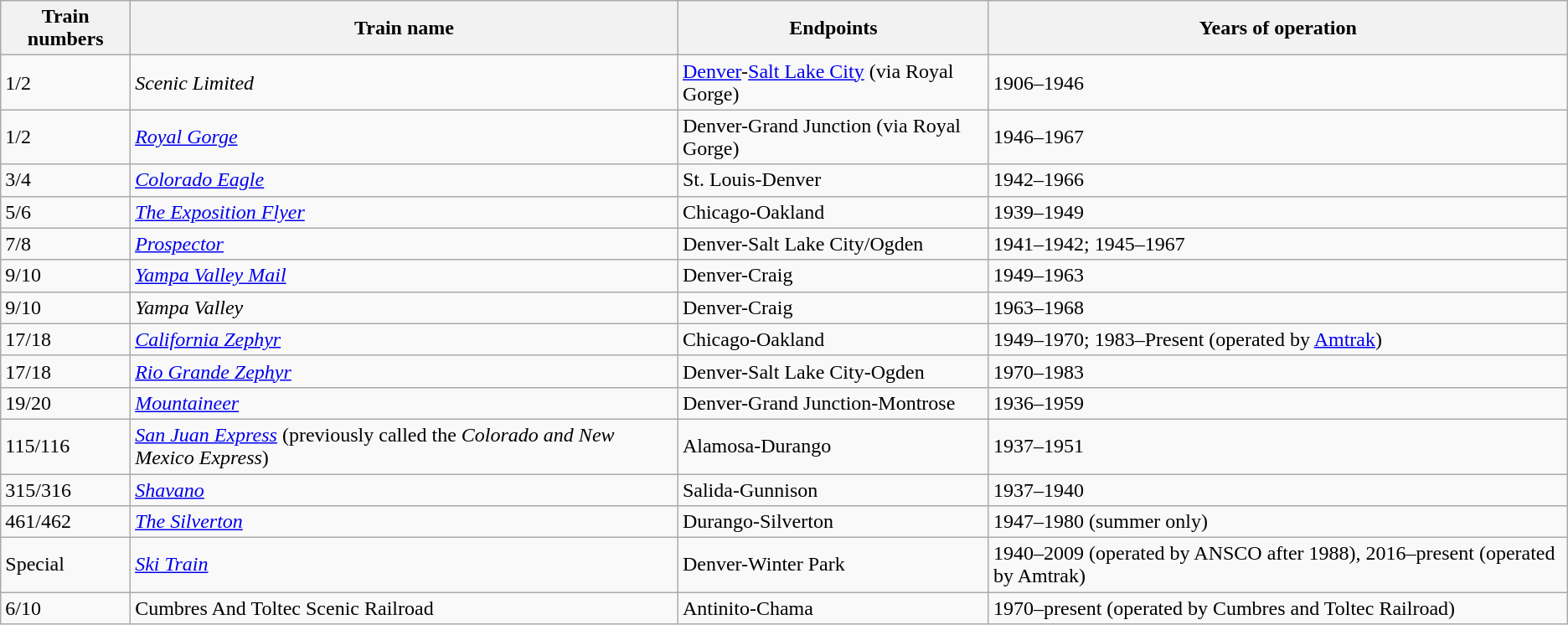<table class="wikitable">
<tr>
<th>Train numbers</th>
<th>Train name</th>
<th>Endpoints</th>
<th>Years of operation</th>
</tr>
<tr>
<td>1/2</td>
<td><em>Scenic Limited</em></td>
<td><a href='#'>Denver</a>-<a href='#'>Salt Lake City</a> (via Royal Gorge)</td>
<td>1906–1946</td>
</tr>
<tr>
<td>1/2</td>
<td><em><a href='#'>Royal Gorge</a></em></td>
<td>Denver-Grand Junction (via Royal Gorge)</td>
<td>1946–1967</td>
</tr>
<tr>
<td>3/4</td>
<td><em><a href='#'>Colorado Eagle</a></em></td>
<td>St. Louis-Denver</td>
<td>1942–1966</td>
</tr>
<tr>
<td>5/6</td>
<td><em><a href='#'>The Exposition Flyer</a></em></td>
<td>Chicago-Oakland</td>
<td>1939–1949</td>
</tr>
<tr>
<td>7/8</td>
<td><em><a href='#'>Prospector</a></em></td>
<td>Denver-Salt Lake City/Ogden</td>
<td>1941–1942; 1945–1967</td>
</tr>
<tr>
<td>9/10</td>
<td><em><a href='#'>Yampa Valley Mail</a></em></td>
<td>Denver-Craig</td>
<td>1949–1963</td>
</tr>
<tr>
<td>9/10</td>
<td><em>Yampa Valley</em></td>
<td>Denver-Craig</td>
<td>1963–1968</td>
</tr>
<tr>
<td>17/18</td>
<td><em><a href='#'>California Zephyr</a></em></td>
<td>Chicago-Oakland</td>
<td>1949–1970; 1983–Present (operated by <a href='#'>Amtrak</a>)</td>
</tr>
<tr>
<td>17/18</td>
<td><em><a href='#'>Rio Grande Zephyr</a></em></td>
<td>Denver-Salt Lake City-Ogden</td>
<td>1970–1983</td>
</tr>
<tr>
<td>19/20</td>
<td><em><a href='#'>Mountaineer</a></em></td>
<td>Denver-Grand Junction-Montrose</td>
<td>1936–1959</td>
</tr>
<tr>
<td>115/116</td>
<td><em><a href='#'>San Juan Express</a></em> (previously called the <em>Colorado and New Mexico Express</em>)</td>
<td>Alamosa-Durango</td>
<td>1937–1951</td>
</tr>
<tr>
<td>315/316</td>
<td><em><a href='#'>Shavano</a></em></td>
<td>Salida-Gunnison</td>
<td>1937–1940</td>
</tr>
<tr>
<td>461/462</td>
<td><em><a href='#'>The Silverton</a></em></td>
<td>Durango-Silverton</td>
<td>1947–1980 (summer only)</td>
</tr>
<tr>
<td>Special</td>
<td><em><a href='#'>Ski Train</a></em></td>
<td>Denver-Winter Park</td>
<td>1940–2009 (operated by ANSCO after 1988), 2016–present (operated by Amtrak)</td>
</tr>
<tr>
<td>6/10</td>
<td>Cumbres And Toltec Scenic Railroad</td>
<td>Antinito-Chama</td>
<td>1970–present (operated by Cumbres and Toltec Railroad)</td>
</tr>
</table>
